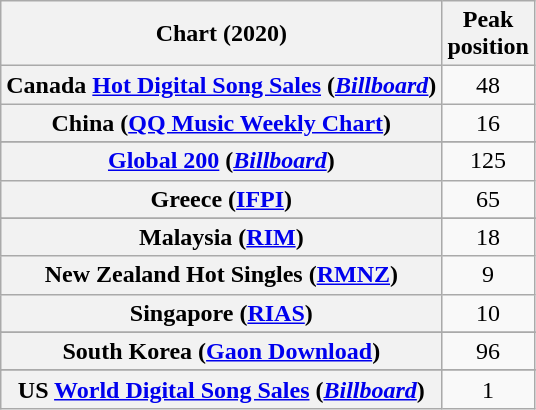<table class="wikitable sortable plainrowheaders" style="text-align:center">
<tr>
<th scope="col">Chart (2020)</th>
<th scope="col">Peak<br>position</th>
</tr>
<tr>
<th scope="row">Canada <a href='#'>Hot Digital Song Sales</a> (<em><a href='#'>Billboard</a></em>)</th>
<td>48</td>
</tr>
<tr>
<th scope="row">China (<a href='#'>QQ Music Weekly Chart</a>)</th>
<td>16</td>
</tr>
<tr>
</tr>
<tr>
<th scope="row"><a href='#'>Global 200</a> (<em><a href='#'>Billboard</a></em>)</th>
<td>125</td>
</tr>
<tr>
<th scope="row">Greece (<a href='#'>IFPI</a>)</th>
<td>65</td>
</tr>
<tr>
</tr>
<tr>
</tr>
<tr>
<th scope="row">Malaysia (<a href='#'>RIM</a>)</th>
<td>18</td>
</tr>
<tr>
<th scope="row">New Zealand Hot Singles (<a href='#'>RMNZ</a>)</th>
<td>9</td>
</tr>
<tr>
<th scope="row">Singapore (<a href='#'>RIAS</a>)</th>
<td>10</td>
</tr>
<tr>
</tr>
<tr>
<th scope="row">South Korea (<a href='#'>Gaon Download</a>)</th>
<td>96</td>
</tr>
<tr>
</tr>
<tr>
<th scope="row">US <a href='#'>World Digital Song Sales</a> (<em><a href='#'>Billboard</a></em>)</th>
<td>1</td>
</tr>
</table>
